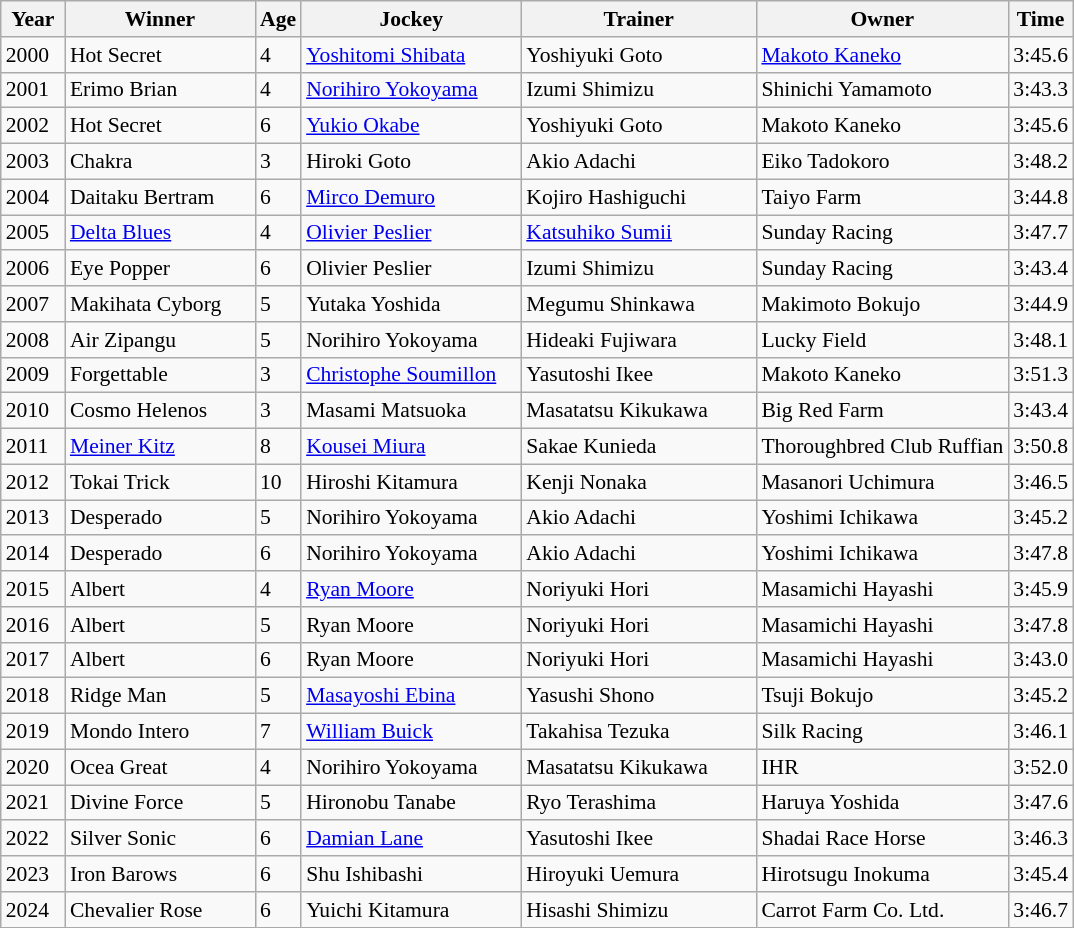<table class="wikitable sortable" style="font-size:90%">
<tr>
<th width="36px">Year<br></th>
<th width="120px">Winner<br></th>
<th>Age<br></th>
<th width="140px">Jockey<br></th>
<th width="150px">Trainer<br></th>
<th>Owner</th>
<th>Time<br></th>
</tr>
<tr>
<td>2000</td>
<td>Hot Secret</td>
<td>4</td>
<td><a href='#'>Yoshitomi Shibata</a></td>
<td>Yoshiyuki Goto</td>
<td><a href='#'>Makoto Kaneko</a></td>
<td>3:45.6</td>
</tr>
<tr>
<td>2001</td>
<td>Erimo Brian</td>
<td>4</td>
<td><a href='#'>Norihiro Yokoyama</a></td>
<td>Izumi Shimizu</td>
<td>Shinichi Yamamoto</td>
<td>3:43.3</td>
</tr>
<tr>
<td>2002</td>
<td>Hot Secret</td>
<td>6</td>
<td><a href='#'>Yukio Okabe</a></td>
<td>Yoshiyuki Goto</td>
<td>Makoto Kaneko</td>
<td>3:45.6</td>
</tr>
<tr>
<td>2003</td>
<td>Chakra</td>
<td>3</td>
<td>Hiroki Goto</td>
<td>Akio Adachi</td>
<td>Eiko Tadokoro</td>
<td>3:48.2</td>
</tr>
<tr>
<td>2004</td>
<td>Daitaku Bertram</td>
<td>6</td>
<td><a href='#'>Mirco Demuro</a></td>
<td>Kojiro Hashiguchi</td>
<td>Taiyo Farm</td>
<td>3:44.8</td>
</tr>
<tr>
<td>2005</td>
<td><a href='#'>Delta Blues</a></td>
<td>4</td>
<td><a href='#'>Olivier Peslier</a></td>
<td><a href='#'>Katsuhiko Sumii</a></td>
<td>Sunday Racing</td>
<td>3:47.7</td>
</tr>
<tr>
<td>2006</td>
<td>Eye Popper</td>
<td>6</td>
<td>Olivier Peslier</td>
<td>Izumi Shimizu</td>
<td>Sunday Racing</td>
<td>3:43.4</td>
</tr>
<tr>
<td>2007</td>
<td>Makihata Cyborg</td>
<td>5</td>
<td>Yutaka Yoshida</td>
<td>Megumu Shinkawa</td>
<td>Makimoto Bokujo</td>
<td>3:44.9</td>
</tr>
<tr>
<td>2008</td>
<td>Air Zipangu</td>
<td>5</td>
<td>Norihiro Yokoyama</td>
<td>Hideaki Fujiwara</td>
<td>Lucky Field</td>
<td>3:48.1</td>
</tr>
<tr>
<td>2009</td>
<td>Forgettable</td>
<td>3</td>
<td><a href='#'>Christophe Soumillon</a></td>
<td>Yasutoshi Ikee</td>
<td>Makoto Kaneko</td>
<td>3:51.3</td>
</tr>
<tr>
<td>2010</td>
<td>Cosmo Helenos</td>
<td>3</td>
<td>Masami Matsuoka</td>
<td>Masatatsu Kikukawa</td>
<td>Big Red Farm</td>
<td>3:43.4</td>
</tr>
<tr>
<td>2011</td>
<td><a href='#'>Meiner Kitz</a></td>
<td>8</td>
<td><a href='#'>Kousei Miura</a></td>
<td>Sakae Kunieda</td>
<td>Thoroughbred Club Ruffian</td>
<td>3:50.8</td>
</tr>
<tr>
<td>2012</td>
<td>Tokai Trick</td>
<td>10</td>
<td>Hiroshi Kitamura</td>
<td>Kenji Nonaka</td>
<td>Masanori Uchimura</td>
<td>3:46.5</td>
</tr>
<tr>
<td>2013</td>
<td>Desperado</td>
<td>5</td>
<td>Norihiro Yokoyama</td>
<td>Akio Adachi</td>
<td>Yoshimi Ichikawa</td>
<td>3:45.2</td>
</tr>
<tr>
<td>2014</td>
<td>Desperado</td>
<td>6</td>
<td>Norihiro Yokoyama</td>
<td>Akio Adachi</td>
<td>Yoshimi Ichikawa</td>
<td>3:47.8</td>
</tr>
<tr>
<td>2015</td>
<td>Albert</td>
<td>4</td>
<td><a href='#'>Ryan Moore</a></td>
<td>Noriyuki Hori</td>
<td>Masamichi Hayashi</td>
<td>3:45.9</td>
</tr>
<tr>
<td>2016</td>
<td>Albert</td>
<td>5</td>
<td>Ryan Moore</td>
<td>Noriyuki Hori</td>
<td>Masamichi Hayashi</td>
<td>3:47.8</td>
</tr>
<tr>
<td>2017</td>
<td>Albert</td>
<td>6</td>
<td>Ryan Moore</td>
<td>Noriyuki Hori</td>
<td>Masamichi Hayashi</td>
<td>3:43.0</td>
</tr>
<tr>
<td>2018</td>
<td>Ridge Man</td>
<td>5</td>
<td><a href='#'>Masayoshi Ebina</a></td>
<td>Yasushi Shono</td>
<td>Tsuji Bokujo</td>
<td>3:45.2</td>
</tr>
<tr>
<td>2019</td>
<td>Mondo Intero</td>
<td>7</td>
<td><a href='#'>William Buick</a></td>
<td>Takahisa Tezuka</td>
<td>Silk Racing</td>
<td>3:46.1</td>
</tr>
<tr>
<td>2020</td>
<td>Ocea Great</td>
<td>4</td>
<td>Norihiro Yokoyama</td>
<td>Masatatsu Kikukawa</td>
<td>IHR</td>
<td>3:52.0</td>
</tr>
<tr>
<td>2021</td>
<td>Divine Force</td>
<td>5</td>
<td>Hironobu Tanabe</td>
<td>Ryo Terashima</td>
<td>Haruya Yoshida</td>
<td>3:47.6</td>
</tr>
<tr>
<td>2022</td>
<td>Silver Sonic</td>
<td>6</td>
<td><a href='#'>Damian Lane</a></td>
<td>Yasutoshi Ikee</td>
<td>Shadai Race Horse</td>
<td>3:46.3</td>
</tr>
<tr>
<td>2023</td>
<td>Iron Barows</td>
<td>6</td>
<td>Shu Ishibashi</td>
<td>Hiroyuki Uemura</td>
<td>Hirotsugu Inokuma</td>
<td>3:45.4</td>
</tr>
<tr>
<td>2024</td>
<td>Chevalier Rose</td>
<td>6</td>
<td>Yuichi Kitamura</td>
<td>Hisashi Shimizu</td>
<td>Carrot Farm Co. Ltd.</td>
<td>3:46.7</td>
</tr>
</table>
